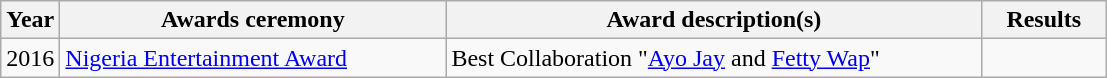<table class="wikitable">
<tr>
<th>Year</th>
<th width="250">Awards ceremony</th>
<th width="350">Award description(s)</th>
<th width="75">Results</th>
</tr>
<tr>
<td>2016</td>
<td><a href='#'>Nigeria Entertainment Award</a></td>
<td>Best Collaboration "<a href='#'>Ayo Jay</a> and <a href='#'>Fetty Wap</a>"</td>
<td></td>
</tr>
</table>
